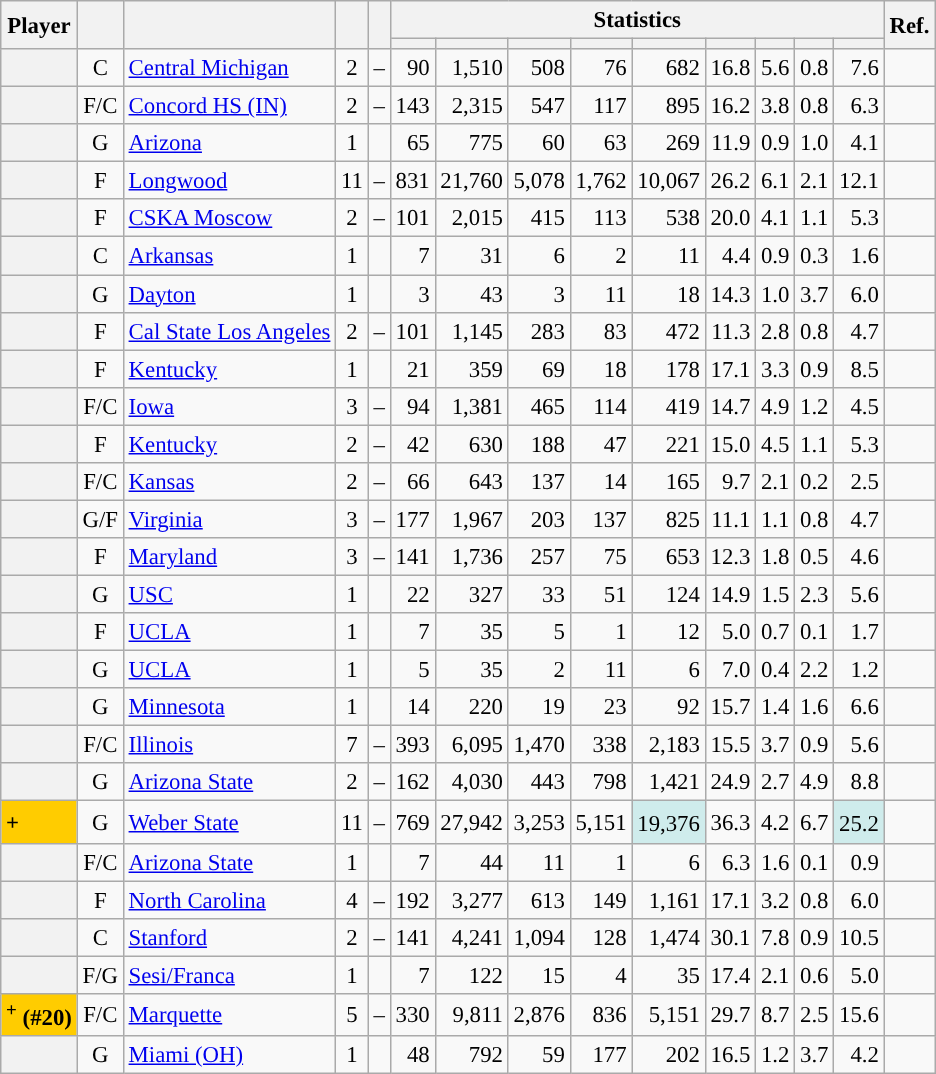<table class="wikitable sortable" style="font-size:95%; text-align:right;">
<tr>
<th scope=col rowspan="2">Player</th>
<th scope=col rowspan="2"></th>
<th scope=col rowspan="2"></th>
<th scope=col rowspan="2"></th>
<th scope=col rowspan="2"></th>
<th scope=colgroup colspan="9">Statistics</th>
<th scope=col rowspan="2">Ref.</th>
</tr>
<tr>
<th scope=col></th>
<th scope=col></th>
<th scope=col></th>
<th scope=col></th>
<th scope=col></th>
<th scope=col></th>
<th scope=col></th>
<th scope=col></th>
<th scope=col></th>
</tr>
<tr>
<th scope=row style="text-align:left;"></th>
<td align="center">C</td>
<td align="left"><a href='#'>Central Michigan</a></td>
<td align="center">2</td>
<td align="center">–</td>
<td>90</td>
<td>1,510</td>
<td>508</td>
<td>76</td>
<td>682</td>
<td>16.8</td>
<td>5.6</td>
<td>0.8</td>
<td>7.6</td>
<td align=center></td>
</tr>
<tr>
<th scope=row style="text-align:left;"></th>
<td align="center">F/C</td>
<td align="left"><a href='#'>Concord HS (IN)</a></td>
<td align="center">2</td>
<td align="center">–</td>
<td>143</td>
<td>2,315</td>
<td>547</td>
<td>117</td>
<td>895</td>
<td>16.2</td>
<td>3.8</td>
<td>0.8</td>
<td>6.3</td>
<td align=center></td>
</tr>
<tr>
<th scope=row style="text-align:left;"></th>
<td align="center">G</td>
<td align="left"><a href='#'>Arizona</a></td>
<td align="center">1</td>
<td align="center"></td>
<td>65</td>
<td>775</td>
<td>60</td>
<td>63</td>
<td>269</td>
<td>11.9</td>
<td>0.9</td>
<td>1.0</td>
<td>4.1</td>
<td align=center></td>
</tr>
<tr>
<th scope=row style="text-align:left;"></th>
<td align="center">F</td>
<td align="left"><a href='#'>Longwood</a></td>
<td align="center">11</td>
<td align="center">–</td>
<td>831</td>
<td>21,760</td>
<td>5,078</td>
<td>1,762</td>
<td>10,067</td>
<td>26.2</td>
<td>6.1</td>
<td>2.1</td>
<td>12.1</td>
<td align=center></td>
</tr>
<tr>
<th scope=row style="text-align:left;"></th>
<td align="center">F</td>
<td align="left"> <a href='#'>CSKA Moscow</a></td>
<td align="center">2</td>
<td align="center">–</td>
<td>101</td>
<td>2,015</td>
<td>415</td>
<td>113</td>
<td>538</td>
<td>20.0</td>
<td>4.1</td>
<td>1.1</td>
<td>5.3</td>
<td align=center></td>
</tr>
<tr>
<th scope=row style="text-align:left;"></th>
<td align="center">C</td>
<td align="left"><a href='#'>Arkansas</a></td>
<td align="center">1</td>
<td align="center"></td>
<td>7</td>
<td>31</td>
<td>6</td>
<td>2</td>
<td>11</td>
<td>4.4</td>
<td>0.9</td>
<td>0.3</td>
<td>1.6</td>
<td align=center></td>
</tr>
<tr>
<th scope=row style="text-align:left;"></th>
<td align="center">G</td>
<td align="left"><a href='#'>Dayton</a></td>
<td align="center">1</td>
<td align="center"></td>
<td>3</td>
<td>43</td>
<td>3</td>
<td>11</td>
<td>18</td>
<td>14.3</td>
<td>1.0</td>
<td>3.7</td>
<td>6.0</td>
<td align=center></td>
</tr>
<tr>
<th scope=row style="text-align:left;"></th>
<td align="center">F</td>
<td align="left"><a href='#'>Cal State Los Angeles</a></td>
<td align="center">2</td>
<td align="center">–</td>
<td>101</td>
<td>1,145</td>
<td>283</td>
<td>83</td>
<td>472</td>
<td>11.3</td>
<td>2.8</td>
<td>0.8</td>
<td>4.7</td>
<td align=center></td>
</tr>
<tr>
<th scope=row style="text-align:left;"></th>
<td align="center">F</td>
<td align="left"><a href='#'>Kentucky</a></td>
<td align="center">1</td>
<td align="center"></td>
<td>21</td>
<td>359</td>
<td>69</td>
<td>18</td>
<td>178</td>
<td>17.1</td>
<td>3.3</td>
<td>0.9</td>
<td>8.5</td>
<td align=center></td>
</tr>
<tr>
<th scope=row style="text-align:left;"></th>
<td align="center">F/C</td>
<td align="left"><a href='#'>Iowa</a></td>
<td align="center">3</td>
<td align="center">–</td>
<td>94</td>
<td>1,381</td>
<td>465</td>
<td>114</td>
<td>419</td>
<td>14.7</td>
<td>4.9</td>
<td>1.2</td>
<td>4.5</td>
<td align=center></td>
</tr>
<tr>
<th scope=row style="text-align:left;"></th>
<td align="center">F</td>
<td align="left"><a href='#'>Kentucky</a></td>
<td align="center">2</td>
<td align="center">–</td>
<td>42</td>
<td>630</td>
<td>188</td>
<td>47</td>
<td>221</td>
<td>15.0</td>
<td>4.5</td>
<td>1.1</td>
<td>5.3</td>
<td align=center></td>
</tr>
<tr>
<th scope=row style="text-align:left;"></th>
<td align="center">F/C</td>
<td align="left"><a href='#'>Kansas</a></td>
<td align="center">2</td>
<td align="center">–</td>
<td>66</td>
<td>643</td>
<td>137</td>
<td>14</td>
<td>165</td>
<td>9.7</td>
<td>2.1</td>
<td>0.2</td>
<td>2.5</td>
<td align=center></td>
</tr>
<tr>
<th scope=row style="text-align:left;"></th>
<td align="center">G/F</td>
<td align="left"><a href='#'>Virginia</a></td>
<td align="center">3</td>
<td align="center">–</td>
<td>177</td>
<td>1,967</td>
<td>203</td>
<td>137</td>
<td>825</td>
<td>11.1</td>
<td>1.1</td>
<td>0.8</td>
<td>4.7</td>
<td align=center></td>
</tr>
<tr>
<th scope=row style="text-align:left;"></th>
<td align="center">F</td>
<td align="left"><a href='#'>Maryland</a></td>
<td align="center">3</td>
<td align="center">–</td>
<td>141</td>
<td>1,736</td>
<td>257</td>
<td>75</td>
<td>653</td>
<td>12.3</td>
<td>1.8</td>
<td>0.5</td>
<td>4.6</td>
<td align=center></td>
</tr>
<tr>
<th scope=row style="text-align:left;"></th>
<td align="center">G</td>
<td align="left"><a href='#'>USC</a></td>
<td align="center">1</td>
<td align="center"></td>
<td>22</td>
<td>327</td>
<td>33</td>
<td>51</td>
<td>124</td>
<td>14.9</td>
<td>1.5</td>
<td>2.3</td>
<td>5.6</td>
<td align=center></td>
</tr>
<tr>
<th scope=row style="text-align:left;"></th>
<td align="center">F</td>
<td align="left"><a href='#'>UCLA</a></td>
<td align="center">1</td>
<td align="center"></td>
<td>7</td>
<td>35</td>
<td>5</td>
<td>1</td>
<td>12</td>
<td>5.0</td>
<td>0.7</td>
<td>0.1</td>
<td>1.7</td>
<td align=center></td>
</tr>
<tr>
<th scope=row style="text-align:left;"></th>
<td align="center">G</td>
<td align="left"><a href='#'>UCLA</a></td>
<td align="center">1</td>
<td align="center"></td>
<td>5</td>
<td>35</td>
<td>2</td>
<td>11</td>
<td>6</td>
<td>7.0</td>
<td>0.4</td>
<td>2.2</td>
<td>1.2</td>
<td align=center></td>
</tr>
<tr>
<th scope=row style="text-align:left;"></th>
<td align="center">G</td>
<td align="left"><a href='#'>Minnesota</a></td>
<td align="center">1</td>
<td align="center"></td>
<td>14</td>
<td>220</td>
<td>19</td>
<td>23</td>
<td>92</td>
<td>15.7</td>
<td>1.4</td>
<td>1.6</td>
<td>6.6</td>
<td align=center></td>
</tr>
<tr>
<th scope=row style="text-align:left;"></th>
<td align="center">F/C</td>
<td align="left"><a href='#'>Illinois</a></td>
<td align="center">7</td>
<td align="center">–</td>
<td>393</td>
<td>6,095</td>
<td>1,470</td>
<td>338</td>
<td>2,183</td>
<td>15.5</td>
<td>3.7</td>
<td>0.9</td>
<td>5.6</td>
<td align=center></td>
</tr>
<tr>
<th scope=row style="text-align:left;"></th>
<td align="center">G</td>
<td align="left"><a href='#'>Arizona State</a></td>
<td align="center">2</td>
<td align="center">–</td>
<td>162</td>
<td>4,030</td>
<td>443</td>
<td>798</td>
<td>1,421</td>
<td>24.9</td>
<td>2.7</td>
<td>4.9</td>
<td>8.8</td>
<td align=center></td>
</tr>
<tr>
<th scope=row style="text-align:left; background-color:#FFCC00;">+</th>
<td align="center">G</td>
<td align="left"><a href='#'>Weber State</a></td>
<td align="center">11</td>
<td align="center">–</td>
<td>769</td>
<td>27,942</td>
<td>3,253</td>
<td>5,151</td>
<td bgcolor="#CFECEC">19,376<sup></sup></td>
<td>36.3</td>
<td>4.2</td>
<td>6.7</td>
<td bgcolor="#CFECEC">25.2<sup></sup></td>
<td align=center></td>
</tr>
<tr>
<th scope=row style="text-align:left;"></th>
<td align="center">F/C</td>
<td align="left"><a href='#'>Arizona State</a></td>
<td align="center">1</td>
<td align="center"></td>
<td>7</td>
<td>44</td>
<td>11</td>
<td>1</td>
<td>6</td>
<td>6.3</td>
<td>1.6</td>
<td>0.1</td>
<td>0.9</td>
<td align=center></td>
</tr>
<tr>
<th scope=row style="text-align:left;"></th>
<td align="center">F</td>
<td align="left"><a href='#'>North Carolina</a></td>
<td align="center">4</td>
<td align="center">–</td>
<td>192</td>
<td>3,277</td>
<td>613</td>
<td>149</td>
<td>1,161</td>
<td>17.1</td>
<td>3.2</td>
<td>0.8</td>
<td>6.0</td>
<td align=center></td>
</tr>
<tr>
<th scope=row style="text-align:left;"></th>
<td align="center">C</td>
<td align="left"><a href='#'>Stanford</a></td>
<td align="center">2</td>
<td align="center">–</td>
<td>141</td>
<td>4,241</td>
<td>1,094</td>
<td>128</td>
<td>1,474</td>
<td>30.1</td>
<td>7.8</td>
<td>0.9</td>
<td>10.5</td>
<td align=center></td>
</tr>
<tr>
<th scope=row style="text-align:left;"></th>
<td align="center">F/G</td>
<td align="left"> <a href='#'>Sesi/Franca</a></td>
<td align="center">1</td>
<td align="center"></td>
<td>7</td>
<td>122</td>
<td>15</td>
<td>4</td>
<td>35</td>
<td>17.4</td>
<td>2.1</td>
<td>0.6</td>
<td>5.0</td>
<td align=center></td>
</tr>
<tr>
<th scope=row style="text-align:left; background-color:#FFCC00;"><sup>+</sup> (#20)</th>
<td align="center">F/C</td>
<td align="left"><a href='#'>Marquette</a></td>
<td align="center">5</td>
<td align="center">–<br></td>
<td>330</td>
<td>9,811</td>
<td>2,876</td>
<td>836</td>
<td>5,151</td>
<td>29.7</td>
<td>8.7</td>
<td>2.5</td>
<td>15.6</td>
<td align=center></td>
</tr>
<tr>
<th scope=row style="text-align:left;"></th>
<td align="center">G</td>
<td align="left"><a href='#'>Miami (OH)</a></td>
<td align="center">1</td>
<td align="center"></td>
<td>48</td>
<td>792</td>
<td>59</td>
<td>177</td>
<td>202</td>
<td>16.5</td>
<td>1.2</td>
<td>3.7</td>
<td>4.2</td>
<td align=center></td>
</tr>
</table>
